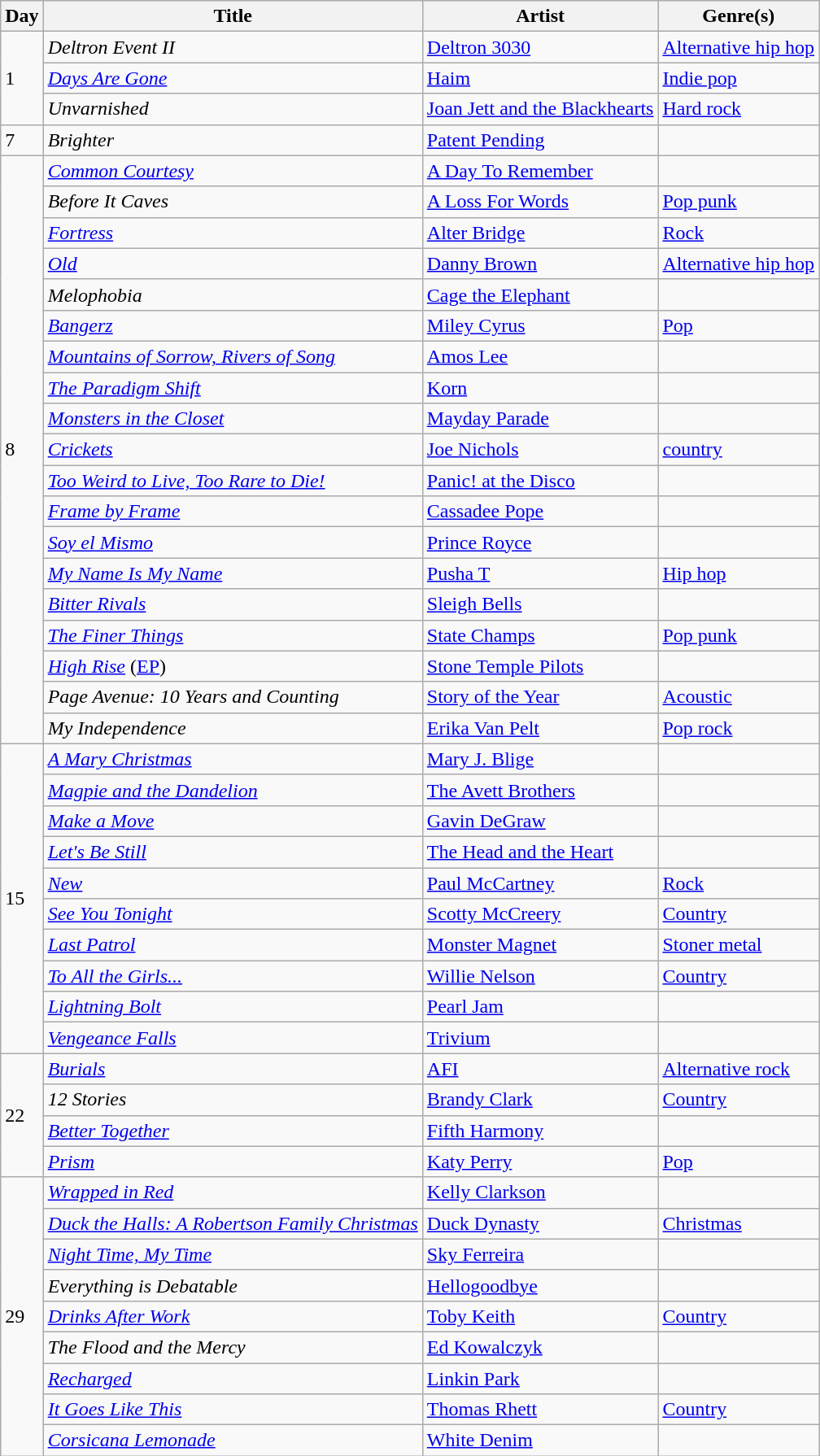<table class="wikitable" style="text-align: left;">
<tr>
<th>Day</th>
<th>Title</th>
<th>Artist</th>
<th>Genre(s)</th>
</tr>
<tr>
<td rowspan="3">1</td>
<td><em>Deltron Event II</em></td>
<td><a href='#'>Deltron 3030</a></td>
<td><a href='#'>Alternative hip hop</a></td>
</tr>
<tr>
<td><em><a href='#'>Days Are Gone</a></em></td>
<td><a href='#'>Haim</a></td>
<td><a href='#'>Indie pop</a></td>
</tr>
<tr>
<td><em>Unvarnished</em></td>
<td><a href='#'>Joan Jett and the Blackhearts</a></td>
<td><a href='#'>Hard rock</a></td>
</tr>
<tr>
<td>7</td>
<td><em>Brighter</em></td>
<td><a href='#'>Patent Pending</a></td>
<td></td>
</tr>
<tr>
<td rowspan="19">8</td>
<td><em><a href='#'>Common Courtesy</a></em></td>
<td><a href='#'>A Day To Remember</a></td>
<td></td>
</tr>
<tr>
<td><em>Before It Caves</em></td>
<td><a href='#'>A Loss For Words</a></td>
<td><a href='#'>Pop punk</a></td>
</tr>
<tr>
<td><em><a href='#'>Fortress</a></em></td>
<td><a href='#'>Alter Bridge</a></td>
<td><a href='#'>Rock</a></td>
</tr>
<tr>
<td><em><a href='#'>Old</a></em></td>
<td><a href='#'>Danny Brown</a></td>
<td><a href='#'>Alternative hip hop</a></td>
</tr>
<tr>
<td><em>Melophobia</em></td>
<td><a href='#'>Cage the Elephant</a></td>
<td></td>
</tr>
<tr>
<td><em><a href='#'>Bangerz</a></em></td>
<td><a href='#'>Miley Cyrus</a></td>
<td><a href='#'>Pop</a></td>
</tr>
<tr>
<td><em><a href='#'>Mountains of Sorrow, Rivers of Song</a></em></td>
<td><a href='#'>Amos Lee</a></td>
<td></td>
</tr>
<tr>
<td><em><a href='#'>The Paradigm Shift</a></em></td>
<td><a href='#'>Korn</a></td>
<td></td>
</tr>
<tr>
<td><em><a href='#'>Monsters in the Closet</a></em></td>
<td><a href='#'>Mayday Parade</a></td>
<td></td>
</tr>
<tr>
<td><em><a href='#'>Crickets</a></em></td>
<td><a href='#'>Joe Nichols</a></td>
<td><a href='#'>country</a></td>
</tr>
<tr>
<td><em><a href='#'>Too Weird to Live, Too Rare to Die!</a></em></td>
<td><a href='#'>Panic! at the Disco</a></td>
<td></td>
</tr>
<tr>
<td><em><a href='#'>Frame by Frame</a></em></td>
<td><a href='#'>Cassadee Pope</a></td>
<td></td>
</tr>
<tr>
<td><em><a href='#'>Soy el Mismo</a></em></td>
<td><a href='#'>Prince Royce</a></td>
<td></td>
</tr>
<tr>
<td><em><a href='#'>My Name Is My Name</a></em></td>
<td><a href='#'>Pusha T</a></td>
<td><a href='#'>Hip hop</a></td>
</tr>
<tr>
<td><em><a href='#'>Bitter Rivals</a></em></td>
<td><a href='#'>Sleigh Bells</a></td>
<td></td>
</tr>
<tr>
<td><em><a href='#'>The Finer Things</a></em></td>
<td><a href='#'>State Champs</a></td>
<td><a href='#'>Pop punk</a></td>
</tr>
<tr>
<td><em><a href='#'>High Rise</a></em> (<a href='#'>EP</a>)</td>
<td><a href='#'>Stone Temple Pilots</a></td>
<td></td>
</tr>
<tr>
<td><em>Page Avenue: 10 Years and Counting</em></td>
<td><a href='#'>Story of the Year</a></td>
<td><a href='#'>Acoustic</a></td>
</tr>
<tr>
<td><em>My Independence</em></td>
<td><a href='#'>Erika Van Pelt</a></td>
<td><a href='#'>Pop rock</a></td>
</tr>
<tr>
<td rowspan="10">15</td>
<td><em><a href='#'>A Mary Christmas</a></em></td>
<td><a href='#'>Mary J. Blige</a></td>
<td></td>
</tr>
<tr>
<td><em><a href='#'>Magpie and the Dandelion</a></em></td>
<td><a href='#'>The Avett Brothers</a></td>
<td></td>
</tr>
<tr>
<td><em><a href='#'>Make a Move</a></em></td>
<td><a href='#'>Gavin DeGraw</a></td>
<td></td>
</tr>
<tr>
<td><em><a href='#'>Let's Be Still</a></em></td>
<td><a href='#'>The Head and the Heart</a></td>
<td></td>
</tr>
<tr>
<td><em><a href='#'>New</a></em></td>
<td><a href='#'>Paul McCartney</a></td>
<td><a href='#'>Rock</a></td>
</tr>
<tr>
<td><em><a href='#'>See You Tonight</a></em></td>
<td><a href='#'>Scotty McCreery</a></td>
<td><a href='#'>Country</a></td>
</tr>
<tr>
<td><em><a href='#'>Last Patrol</a></em></td>
<td><a href='#'>Monster Magnet</a></td>
<td><a href='#'>Stoner metal</a></td>
</tr>
<tr>
<td><em><a href='#'>To All the Girls...</a></em></td>
<td><a href='#'>Willie Nelson</a></td>
<td><a href='#'>Country</a></td>
</tr>
<tr>
<td><em><a href='#'>Lightning Bolt</a></em></td>
<td><a href='#'>Pearl Jam</a></td>
<td></td>
</tr>
<tr>
<td><em><a href='#'>Vengeance Falls</a></em></td>
<td><a href='#'>Trivium</a></td>
<td></td>
</tr>
<tr>
<td rowspan="4">22</td>
<td><em><a href='#'>Burials</a></em></td>
<td><a href='#'>AFI</a></td>
<td><a href='#'>Alternative rock</a></td>
</tr>
<tr>
<td><em>12 Stories</em></td>
<td><a href='#'>Brandy Clark</a></td>
<td><a href='#'>Country</a></td>
</tr>
<tr>
<td><em><a href='#'>Better Together</a></em></td>
<td><a href='#'>Fifth Harmony</a></td>
<td></td>
</tr>
<tr>
<td><em><a href='#'>Prism</a></em></td>
<td><a href='#'>Katy Perry</a></td>
<td><a href='#'>Pop</a></td>
</tr>
<tr>
<td rowspan="9">29</td>
<td><em><a href='#'>Wrapped in Red</a></em></td>
<td><a href='#'>Kelly Clarkson</a></td>
<td></td>
</tr>
<tr>
<td><em><a href='#'>Duck the Halls: A Robertson Family Christmas</a></em></td>
<td><a href='#'>Duck Dynasty</a></td>
<td><a href='#'>Christmas</a></td>
</tr>
<tr>
<td><em><a href='#'>Night Time, My Time</a></em></td>
<td><a href='#'>Sky Ferreira</a></td>
<td></td>
</tr>
<tr>
<td><em>Everything is Debatable</em></td>
<td><a href='#'>Hellogoodbye</a></td>
<td></td>
</tr>
<tr>
<td><em><a href='#'>Drinks After Work</a></em></td>
<td><a href='#'>Toby Keith</a></td>
<td><a href='#'>Country</a></td>
</tr>
<tr>
<td><em>The Flood and the Mercy</em></td>
<td><a href='#'>Ed Kowalczyk</a></td>
<td></td>
</tr>
<tr>
<td><em><a href='#'>Recharged</a></em></td>
<td><a href='#'>Linkin Park</a></td>
<td></td>
</tr>
<tr>
<td><em><a href='#'>It Goes Like This</a></em></td>
<td><a href='#'>Thomas Rhett</a></td>
<td><a href='#'>Country</a></td>
</tr>
<tr>
<td><em><a href='#'>Corsicana Lemonade</a></em></td>
<td><a href='#'>White Denim</a></td>
<td></td>
</tr>
</table>
